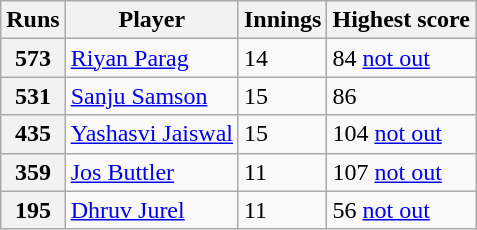<table class="wikitable">
<tr>
<th>Runs</th>
<th>Player</th>
<th>Innings</th>
<th>Highest score</th>
</tr>
<tr>
<th>573</th>
<td><a href='#'>Riyan Parag</a></td>
<td>14</td>
<td>84 <a href='#'>not out</a></td>
</tr>
<tr>
<th>531</th>
<td><a href='#'>Sanju Samson</a></td>
<td>15</td>
<td>86</td>
</tr>
<tr>
<th>435</th>
<td><a href='#'>Yashasvi Jaiswal</a></td>
<td>15</td>
<td>104 <a href='#'>not out</a></td>
</tr>
<tr>
<th>359</th>
<td><a href='#'>Jos Buttler</a></td>
<td>11</td>
<td>107 <a href='#'>not out</a></td>
</tr>
<tr>
<th>195</th>
<td><a href='#'>Dhruv Jurel</a></td>
<td>11</td>
<td>56 <a href='#'>not out</a></td>
</tr>
</table>
